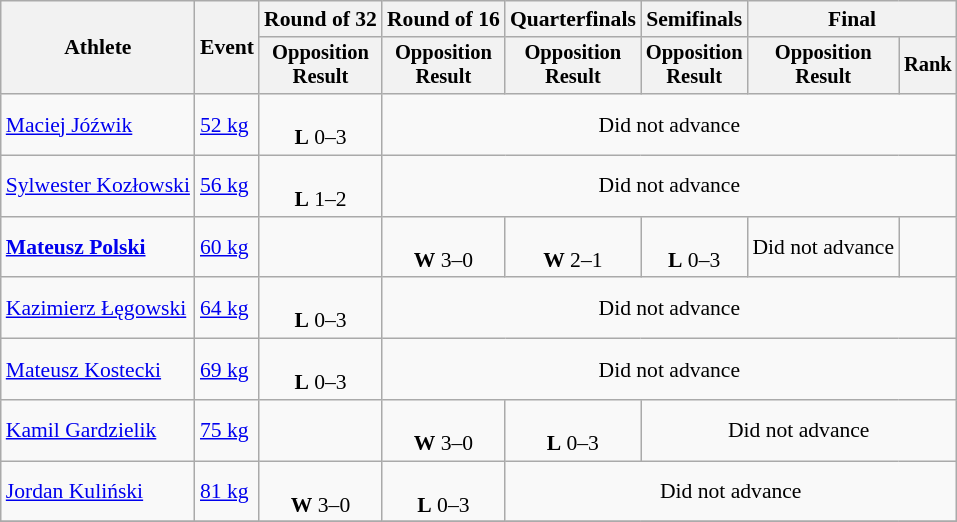<table class="wikitable" style="font-size:90%;">
<tr>
<th rowspan=2>Athlete</th>
<th rowspan=2>Event</th>
<th>Round of 32</th>
<th>Round of 16</th>
<th>Quarterfinals</th>
<th>Semifinals</th>
<th colspan=2>Final</th>
</tr>
<tr style="font-size:95%">
<th>Opposition<br>Result</th>
<th>Opposition<br>Result</th>
<th>Opposition<br>Result</th>
<th>Opposition<br>Result</th>
<th>Opposition<br>Result</th>
<th>Rank</th>
</tr>
<tr align=center>
<td align=left><a href='#'>Maciej Jóźwik</a></td>
<td align=left><a href='#'>52 kg</a></td>
<td><br><strong>L</strong> 0–3</td>
<td colspan=5>Did not advance</td>
</tr>
<tr align=center>
<td align=left><a href='#'>Sylwester Kozłowski</a></td>
<td align=left><a href='#'>56 kg</a></td>
<td><br><strong>L</strong> 1–2</td>
<td colspan=5>Did not advance</td>
</tr>
<tr align=center>
<td align=left><strong><a href='#'>Mateusz Polski</a></strong></td>
<td align=left><a href='#'>60 kg</a></td>
<td></td>
<td><br><strong>W</strong> 3–0</td>
<td><br><strong>W</strong> 2–1</td>
<td><br><strong>L</strong> 0–3</td>
<td colspan=1>Did not advance</td>
<td></td>
</tr>
<tr align=center>
<td align=left><a href='#'>Kazimierz Łęgowski</a></td>
<td align=left><a href='#'>64 kg</a></td>
<td><br><strong>L</strong> 0–3</td>
<td colspan=5>Did not advance</td>
</tr>
<tr align=center>
<td align=left><a href='#'>Mateusz Kostecki</a></td>
<td align=left><a href='#'>69 kg</a></td>
<td><br><strong>L</strong> 0–3</td>
<td colspan=5>Did not advance</td>
</tr>
<tr align=center>
<td align=left><a href='#'>Kamil Gardzielik</a></td>
<td align=left><a href='#'>75 kg</a></td>
<td></td>
<td><br><strong>W</strong> 3–0</td>
<td><br><strong>L</strong> 0–3</td>
<td colspan=3>Did not advance</td>
</tr>
<tr align=center>
<td align=left><a href='#'>Jordan Kuliński</a></td>
<td align=left><a href='#'>81 kg</a></td>
<td><br><strong>W</strong> 3–0</td>
<td><br><strong>L</strong> 0–3</td>
<td colspan=4>Did not advance</td>
</tr>
<tr align=center>
</tr>
</table>
